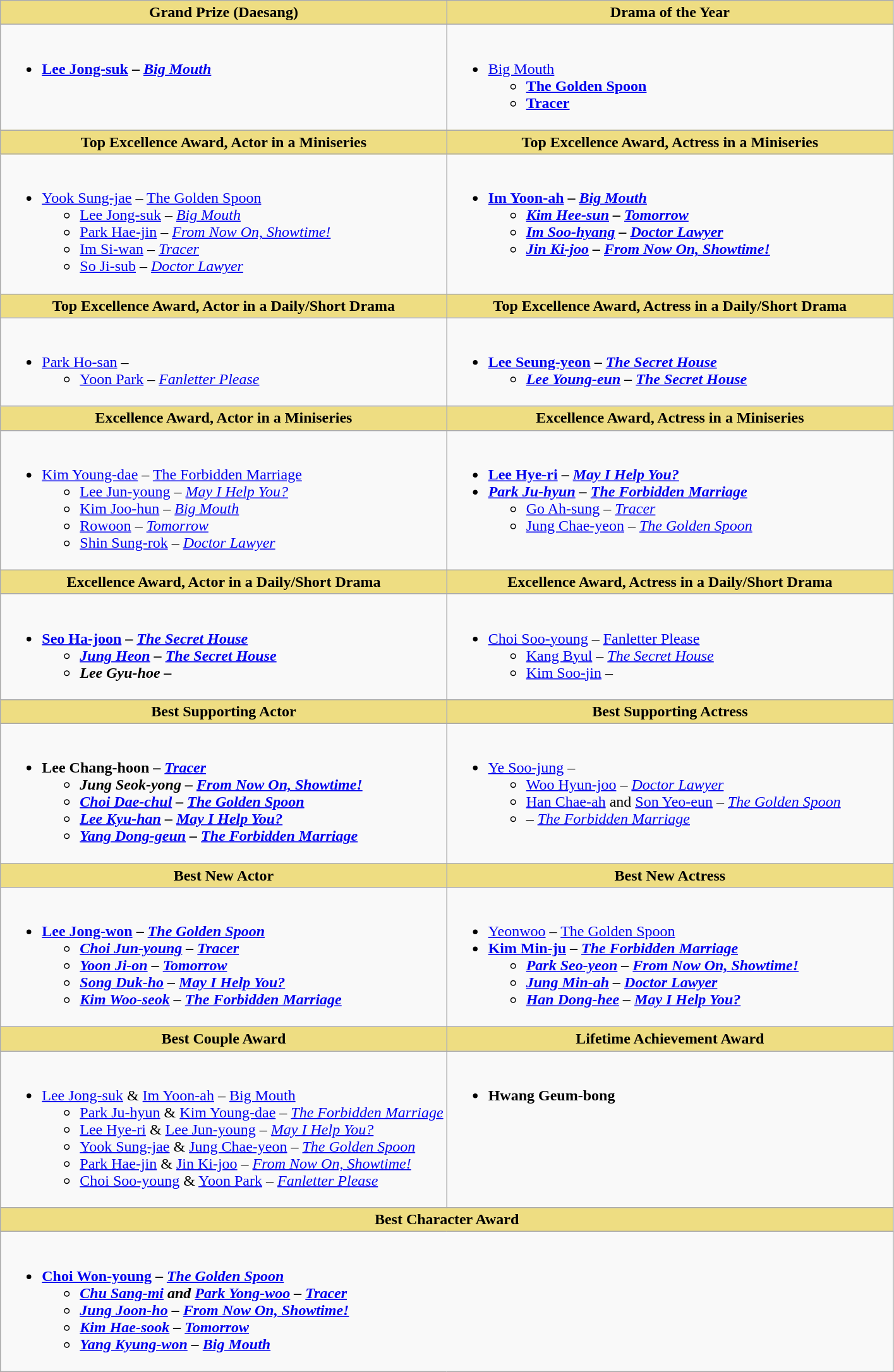<table class="wikitable">
<tr>
<th scope="col" style="background:#eedd82; width:50%">Grand Prize (Daesang)</th>
<th scope="col" style="background:#eedd82; width:50%">Drama of the Year</th>
</tr>
<tr>
<td style="vertical-align:top"><br><ul><li><strong><a href='#'>Lee Jong-suk</a> – <em><a href='#'>Big Mouth</a><strong><em></li></ul></td>
<td style="vertical-align:top"><br><ul><li></em></strong><a href='#'>Big Mouth</a><strong><em><ul><li></em><a href='#'>The Golden Spoon</a><em></li><li></em><a href='#'>Tracer</a><em></li></ul></li></ul></td>
</tr>
<tr>
<th scope="col" style="background:#eedd82; width:50%">Top Excellence Award, Actor in a Miniseries</th>
<th scope="col" style="background:#eedd82; width:50%">Top Excellence Award, Actress in a Miniseries</th>
</tr>
<tr>
<td style="vertical-align:top"><br><ul><li></strong><a href='#'>Yook Sung-jae</a> – </em><a href='#'>The Golden Spoon</a></em></strong><ul><li><a href='#'>Lee Jong-suk</a> – <em><a href='#'>Big Mouth</a></em></li><li><a href='#'>Park Hae-jin</a> – <em><a href='#'>From Now On, Showtime!</a></em></li><li><a href='#'>Im Si-wan</a>  – <em><a href='#'>Tracer</a></em></li><li><a href='#'>So Ji-sub</a>  –  <em><a href='#'>Doctor Lawyer</a></em></li></ul></li></ul></td>
<td style="vertical-align:top"><br><ul><li><strong><a href='#'>Im Yoon-ah</a> – <em><a href='#'>Big Mouth</a><strong><em><ul><li><a href='#'>Kim Hee-sun</a>  – </em><a href='#'>Tomorrow</a><em></li><li><a href='#'>Im Soo-hyang</a>  –  </em><a href='#'>Doctor Lawyer</a><em></li><li><a href='#'>Jin Ki-joo</a> – </em><a href='#'>From Now On, Showtime!</a><em></li></ul></li></ul></td>
</tr>
<tr>
<th scope="col" style="background:#eedd82; width:50%">Top Excellence Award, Actor in a Daily/Short Drama</th>
<th scope="col" style="background:#eedd82; width:50%">Top Excellence Award, Actress in a Daily/Short Drama</th>
</tr>
<tr>
<td style="vertical-align:top"><br><ul><li></strong><a href='#'>Park Ho-san</a> – </em></em></strong><ul><li><a href='#'>Yoon Park</a> – <em><a href='#'>Fanletter Please</a></em></li></ul></li></ul></td>
<td style="vertical-align:top"><br><ul><li><strong><a href='#'>Lee Seung-yeon</a>  – <em><a href='#'>The Secret House</a><strong><em><ul><li><a href='#'>Lee Young-eun</a>  – </em><a href='#'>The Secret House</a><em></li></ul></li></ul></td>
</tr>
<tr>
<th scope="col" style="background:#eedd82; width:50%">Excellence Award, Actor in a Miniseries</th>
<th scope="col" style="background:#eedd82; width:50%">Excellence Award, Actress in a Miniseries</th>
</tr>
<tr>
<td style="vertical-align:top"><br><ul><li></strong><a href='#'>Kim Young-dae</a> – </em><a href='#'>The Forbidden Marriage</a></em></strong><ul><li><a href='#'>Lee Jun-young</a> – <em><a href='#'>May I Help You?</a></em></li><li><a href='#'>Kim Joo-hun</a> – <em><a href='#'>Big Mouth</a></em></li><li><a href='#'>Rowoon</a> – <em><a href='#'>Tomorrow</a></em></li><li><a href='#'>Shin Sung-rok</a> – <em><a href='#'>Doctor Lawyer</a></em></li></ul></li></ul></td>
<td style="vertical-align:top"><br><ul><li><strong><a href='#'>Lee Hye-ri</a> – <em><a href='#'>May I Help You?</a><strong><em></li><li></strong><a href='#'>Park Ju-hyun</a> – </em><a href='#'>The Forbidden Marriage</a></em></strong><ul><li><a href='#'>Go Ah-sung</a> – <em><a href='#'>Tracer</a></em></li><li><a href='#'>Jung Chae-yeon</a> – <em><a href='#'>The Golden Spoon</a></em></li></ul></li></ul></td>
</tr>
<tr>
<th scope="col" style="background:#eedd82; width:50%">Excellence Award, Actor in a Daily/Short Drama</th>
<th scope="col" style="background:#eedd82; width:50%">Excellence Award, Actress in a Daily/Short Drama</th>
</tr>
<tr>
<td style="vertical-align:top"><br><ul><li><strong><a href='#'>Seo Ha-joon</a> – <em><a href='#'>The Secret House</a><strong><em><ul><li><a href='#'>Jung Heon</a> – </em><a href='#'>The Secret House</a><em></li><li>Lee Gyu-hoe – </em><em></li></ul></li></ul></td>
<td style="vertical-align:top"><br><ul><li></strong><a href='#'>Choi Soo-young</a> – </em><a href='#'>Fanletter Please</a></em></strong><ul><li><a href='#'>Kang Byul</a> – <em><a href='#'>The Secret House</a></em></li><li><a href='#'>Kim Soo-jin</a> – <em></em></li></ul></li></ul></td>
</tr>
<tr>
<th scope="col" style="background:#eedd82; width:50%">Best Supporting Actor</th>
<th scope="col" style="background:#eedd82; width:50%">Best Supporting Actress</th>
</tr>
<tr>
<td style="vertical-align:top"><br><ul><li><strong>Lee Chang-hoon – <em><a href='#'>Tracer</a><strong><em><ul><li>Jung Seok-yong – </em><a href='#'>From Now On, Showtime!</a><em></li><li><a href='#'>Choi Dae-chul</a>  – </em><a href='#'>The Golden Spoon</a><em></li><li><a href='#'>Lee Kyu-han</a>  – </em><a href='#'>May I Help You?</a><em></li><li><a href='#'>Yang Dong-geun</a> – </em><a href='#'>The Forbidden Marriage</a><em></li></ul></li></ul></td>
<td style="vertical-align:top"><br><ul><li></strong><a href='#'>Ye Soo-jung</a> – </em></em></strong><ul><li><a href='#'>Woo Hyun-joo</a> –  <em><a href='#'>Doctor Lawyer</a></em></li><li><a href='#'>Han Chae-ah</a> and <a href='#'>Son Yeo-eun</a> – <em><a href='#'>The Golden Spoon</a></em></li><li> – <em><a href='#'>The Forbidden Marriage</a></em></li></ul></li></ul></td>
</tr>
<tr>
<th scope="col" style="background:#eedd82; width:50%">Best New Actor</th>
<th scope="col" style="background:#eedd82; width:50%">Best New Actress</th>
</tr>
<tr>
<td style="vertical-align:top"><br><ul><li><strong><a href='#'>Lee Jong-won</a>  – <em><a href='#'>The Golden Spoon</a><strong><em><ul><li><a href='#'>Choi Jun-young</a> – </em><a href='#'>Tracer</a><em></li><li><a href='#'>Yoon Ji-on</a> – </em><a href='#'>Tomorrow</a><em></li><li><a href='#'>Song Duk-ho</a> – </em><a href='#'>May I Help You?</a><em></li><li><a href='#'>Kim Woo-seok</a>  – </em><a href='#'>The Forbidden Marriage</a><em></li></ul></li></ul></td>
<td style="vertical-align:top"><br><ul><li></strong><a href='#'>Yeonwoo</a> – </em><a href='#'>The Golden Spoon</a></em></strong></li><li><strong><a href='#'>Kim Min-ju</a>   – <em><a href='#'>The Forbidden Marriage</a><strong><em><ul><li><a href='#'>Park Seo-yeon</a> – </em><a href='#'>From Now On, Showtime!</a><em></li><li><a href='#'>Jung Min-ah</a> –  </em><a href='#'>Doctor Lawyer</a><em></li><li><a href='#'>Han Dong-hee</a>  – </em><a href='#'>May I Help You?</a><em></li></ul></li></ul></td>
</tr>
<tr>
<th scope="col" style="background:#eedd82; width:50%">Best Couple Award</th>
<th scope="col" style="background:#eedd82; width:50%">Lifetime Achievement Award</th>
</tr>
<tr>
<td style="vertical-align:top"><br><ul><li></strong><a href='#'>Lee Jong-suk</a> & <a href='#'>Im Yoon-ah</a> – </em><a href='#'>Big Mouth</a></em></strong><ul><li><a href='#'>Park Ju-hyun</a> & <a href='#'>Kim Young-dae</a> – <em><a href='#'>The Forbidden Marriage</a></em></li><li><a href='#'>Lee Hye-ri</a> & <a href='#'>Lee Jun-young</a> – <em><a href='#'>May I Help You?</a></em></li><li><a href='#'>Yook Sung-jae</a> & <a href='#'>Jung Chae-yeon</a> – <em><a href='#'>The Golden Spoon</a></em></li><li><a href='#'>Park Hae-jin</a> & <a href='#'>Jin Ki-joo</a> – <em><a href='#'>From Now On, Showtime!</a></em></li><li><a href='#'>Choi Soo-young</a> & <a href='#'>Yoon Park</a> – <em><a href='#'>Fanletter Please</a></em></li></ul></li></ul></td>
<td style="vertical-align:top"><br><ul><li><strong>Hwang Geum-bong</strong></li></ul></td>
</tr>
<tr>
<th scope="col" colspan="2" style="background:#eedd82">Best Character Award</th>
</tr>
<tr>
<td colspan="2" style="vertical-align:top"><br><ul><li><strong><a href='#'>Choi Won-young</a> – <em><a href='#'>The Golden Spoon</a><strong><em><ul><li><a href='#'>Chu Sang-mi</a> and <a href='#'>Park Yong-woo</a> – </em><a href='#'>Tracer</a><em></li><li><a href='#'>Jung Joon-ho</a> – </em><a href='#'>From Now On, Showtime!</a><em></li><li><a href='#'>Kim Hae-sook</a> – </em><a href='#'>Tomorrow</a><em></li><li><a href='#'>Yang Kyung-won</a>  – </em><a href='#'>Big Mouth</a><em></li></ul></li></ul></td>
</tr>
</table>
